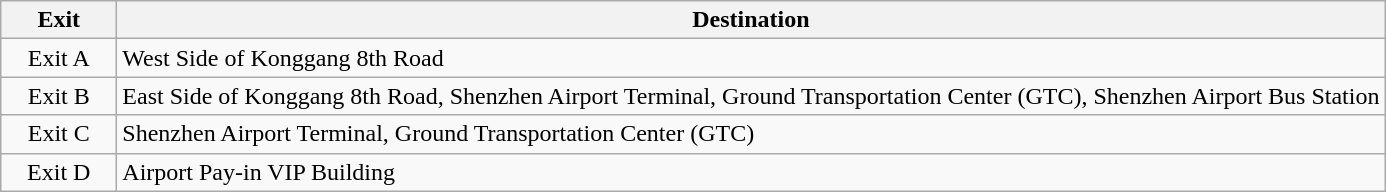<table class="wikitable">
<tr>
<th style="width:70px">Exit</th>
<th>Destination</th>
</tr>
<tr>
<td align="center">Exit A</td>
<td>West Side of Konggang 8th Road</td>
</tr>
<tr>
<td align="center">Exit B</td>
<td>East Side of Konggang 8th Road, Shenzhen Airport Terminal, Ground Transportation Center (GTC), Shenzhen Airport Bus Station</td>
</tr>
<tr>
<td align="center">Exit C</td>
<td>Shenzhen Airport Terminal, Ground Transportation Center (GTC)</td>
</tr>
<tr>
<td align="center">Exit D</td>
<td>Airport Pay-in VIP Building</td>
</tr>
</table>
